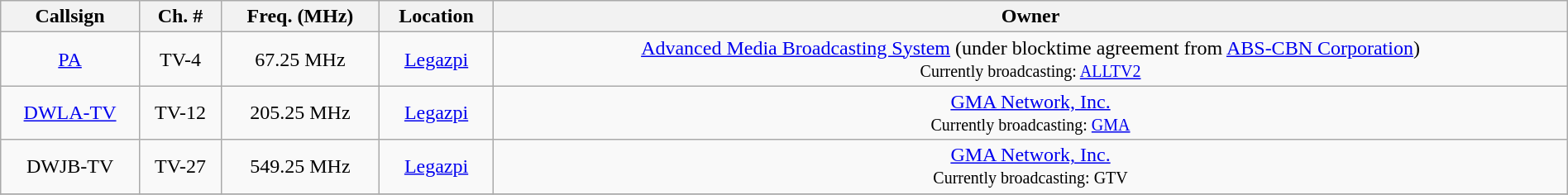<table class="wikitable" style="width:100%; text-align:center;">
<tr>
<th>Callsign</th>
<th>Ch. #</th>
<th>Freq. (MHz)</th>
<th>Location</th>
<th>Owner</th>
</tr>
<tr>
<td><a href='#'>PA</a></td>
<td>TV-4</td>
<td>67.25 MHz</td>
<td><a href='#'>Legazpi</a></td>
<td><a href='#'>Advanced Media Broadcasting System</a> (under blocktime agreement from <a href='#'>ABS-CBN Corporation</a>)<br><small>Currently broadcasting: <a href='#'>ALLTV2</a></small></td>
</tr>
<tr>
<td><a href='#'>DWLA-TV</a></td>
<td>TV-12</td>
<td>205.25 MHz</td>
<td><a href='#'>Legazpi</a></td>
<td><a href='#'>GMA Network, Inc.</a><br><small>Currently broadcasting: <a href='#'>GMA</a></small></td>
</tr>
<tr>
<td>DWJB-TV</td>
<td>TV-27</td>
<td>549.25 MHz</td>
<td><a href='#'>Legazpi</a></td>
<td><a href='#'>GMA Network, Inc.</a><br><small>Currently broadcasting: GTV</small></td>
</tr>
<tr>
</tr>
</table>
